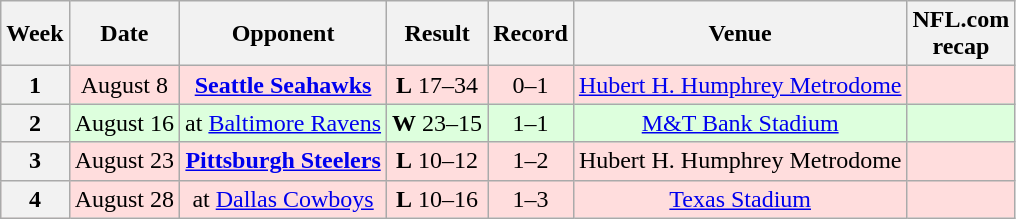<table class="wikitable" style="text-align:center">
<tr>
<th>Week</th>
<th>Date</th>
<th>Opponent</th>
<th>Result</th>
<th>Record</th>
<th>Venue</th>
<th>NFL.com<br>recap</th>
</tr>
<tr style="background:#fdd">
<th>1</th>
<td>August 8</td>
<td><strong><a href='#'>Seattle Seahawks</a></strong></td>
<td><strong>L</strong> 17–34</td>
<td>0–1</td>
<td><a href='#'>Hubert H. Humphrey Metrodome</a></td>
<td></td>
</tr>
<tr style="background:#dfd">
<th>2</th>
<td>August 16</td>
<td>at <a href='#'>Baltimore Ravens</a></td>
<td><strong>W</strong> 23–15</td>
<td>1–1</td>
<td><a href='#'>M&T Bank Stadium</a></td>
<td></td>
</tr>
<tr style="background:#fdd">
<th>3</th>
<td>August 23</td>
<td><strong><a href='#'>Pittsburgh Steelers</a></strong></td>
<td><strong>L</strong> 10–12</td>
<td>1–2</td>
<td>Hubert H. Humphrey Metrodome</td>
<td></td>
</tr>
<tr style="background:#fdd">
<th>4</th>
<td>August 28</td>
<td>at <a href='#'>Dallas Cowboys</a></td>
<td><strong>L</strong> 10–16</td>
<td>1–3</td>
<td><a href='#'>Texas Stadium</a></td>
<td></td>
</tr>
</table>
